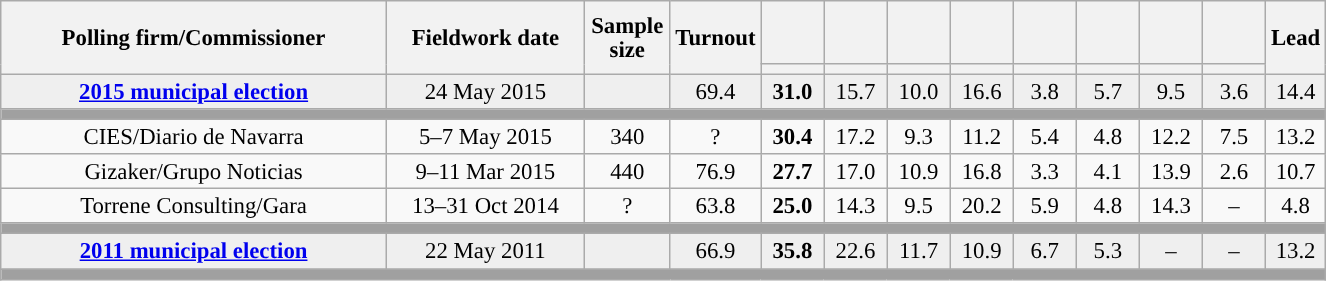<table class="wikitable collapsible collapsed" style="text-align:center; font-size:95%; line-height:16px;">
<tr style="height:42px;">
<th style="width:250px;" rowspan="2">Polling firm/Commissioner</th>
<th style="width:125px;" rowspan="2">Fieldwork date</th>
<th style="width:50px;" rowspan="2">Sample size</th>
<th style="width:45px;" rowspan="2">Turnout</th>
<th style="width:35px;"></th>
<th style="width:35px;"></th>
<th style="width:35px;"></th>
<th style="width:35px;"></th>
<th style="width:35px;"></th>
<th style="width:35px;"></th>
<th style="width:35px;"></th>
<th style="width:35px;"></th>
<th style="width:30px;" rowspan="2">Lead</th>
</tr>
<tr>
<th style="color:inherit;background:"></th>
<th style="color:inherit;background:"></th>
<th style="color:inherit;background:"></th>
<th style="color:inherit;background:"></th>
<th style="color:inherit;background:"></th>
<th style="color:inherit;background:"></th>
<th style="color:inherit;background:"></th>
<th style="color:inherit;background:"></th>
</tr>
<tr style="background:#EFEFEF;">
<td><strong><a href='#'>2015 municipal election</a></strong></td>
<td>24 May 2015</td>
<td></td>
<td>69.4</td>
<td><strong>31.0</strong><br></td>
<td>15.7<br></td>
<td>10.0<br></td>
<td>16.6<br></td>
<td>3.8<br></td>
<td>5.7<br></td>
<td>9.5<br></td>
<td>3.6<br></td>
<td style="background:">14.4</td>
</tr>
<tr>
<td colspan="13" style="background:#A0A0A0"></td>
</tr>
<tr>
<td>CIES/Diario de Navarra</td>
<td>5–7 May 2015</td>
<td>340</td>
<td>?</td>
<td><strong>30.4</strong><br></td>
<td>17.2<br></td>
<td>9.3<br></td>
<td>11.2<br></td>
<td>5.4<br></td>
<td>4.8<br></td>
<td>12.2<br></td>
<td>7.5<br></td>
<td style="background:">13.2</td>
</tr>
<tr>
<td>Gizaker/Grupo Noticias</td>
<td>9–11 Mar 2015</td>
<td>440</td>
<td>76.9</td>
<td><strong>27.7</strong><br></td>
<td>17.0<br></td>
<td>10.9<br></td>
<td>16.8<br></td>
<td>3.3<br></td>
<td>4.1<br></td>
<td>13.9<br></td>
<td>2.6<br></td>
<td style="background:">10.7</td>
</tr>
<tr>
<td>Torrene Consulting/Gara</td>
<td>13–31 Oct 2014</td>
<td>?</td>
<td>63.8</td>
<td><strong>25.0</strong><br></td>
<td>14.3<br></td>
<td>9.5<br></td>
<td>20.2<br></td>
<td>5.9<br></td>
<td>4.8<br></td>
<td>14.3<br></td>
<td>–</td>
<td style="background:">4.8</td>
</tr>
<tr>
<td colspan="13" style="background:#A0A0A0"></td>
</tr>
<tr style="background:#EFEFEF;">
<td><strong><a href='#'>2011 municipal election</a></strong></td>
<td>22 May 2011</td>
<td></td>
<td>66.9</td>
<td><strong>35.8</strong><br></td>
<td>22.6<br></td>
<td>11.7<br></td>
<td>10.9<br></td>
<td>6.7<br></td>
<td>5.3<br></td>
<td>–</td>
<td>–</td>
<td style="background:">13.2</td>
</tr>
<tr>
<td colspan="13" style="background:#A0A0A0"></td>
</tr>
</table>
